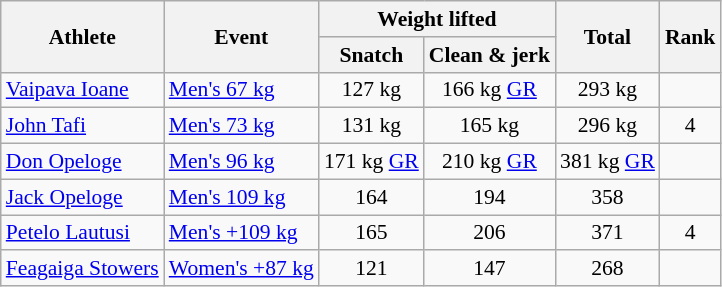<table class=wikitable style="text-align:center; font-size:90%">
<tr>
<th rowspan="2">Athlete</th>
<th rowspan="2">Event</th>
<th colspan="2">Weight lifted</th>
<th rowspan="2">Total</th>
<th rowspan="2">Rank</th>
</tr>
<tr>
<th>Snatch</th>
<th>Clean & jerk</th>
</tr>
<tr>
<td align=left><a href='#'>Vaipava Ioane</a></td>
<td align=left><a href='#'>Men's 67 kg</a></td>
<td>127 kg</td>
<td>166 kg <a href='#'>GR</a></td>
<td>293 kg</td>
<td></td>
</tr>
<tr>
<td align=left><a href='#'>John Tafi</a></td>
<td align=left><a href='#'>Men's 73 kg</a></td>
<td>131 kg</td>
<td>165 kg</td>
<td>296 kg</td>
<td>4</td>
</tr>
<tr>
<td align=left><a href='#'>Don Opeloge</a></td>
<td align=left><a href='#'>Men's 96 kg</a></td>
<td>171 kg <a href='#'>GR</a></td>
<td>210 kg <a href='#'>GR</a></td>
<td>381 kg <a href='#'>GR</a></td>
<td></td>
</tr>
<tr>
<td align=left><a href='#'>Jack Opeloge</a></td>
<td align=left><a href='#'>Men's 109 kg</a></td>
<td>164</td>
<td>194</td>
<td>358</td>
<td></td>
</tr>
<tr>
<td align=left><a href='#'>Petelo Lautusi</a></td>
<td align=left><a href='#'>Men's +109 kg</a></td>
<td>165</td>
<td>206</td>
<td>371</td>
<td>4</td>
</tr>
<tr>
<td align=left><a href='#'>Feagaiga Stowers</a></td>
<td align=left><a href='#'>Women's +87 kg</a></td>
<td>121</td>
<td>147</td>
<td>268</td>
<td></td>
</tr>
</table>
